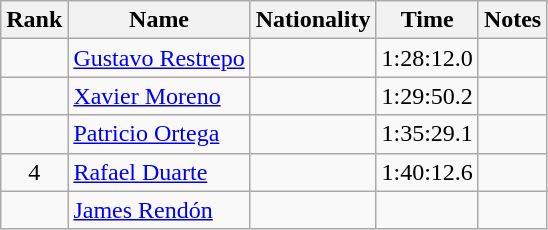<table class="wikitable sortable" style="text-align:center">
<tr>
<th>Rank</th>
<th>Name</th>
<th>Nationality</th>
<th>Time</th>
<th>Notes</th>
</tr>
<tr>
<td></td>
<td align=left><a href='#'>Gustavo Restrepo</a></td>
<td align=left></td>
<td>1:28:12.0</td>
<td><strong></strong></td>
</tr>
<tr>
<td></td>
<td align=left><a href='#'>Xavier Moreno</a></td>
<td align=left></td>
<td>1:29:50.2</td>
<td><strong></strong></td>
</tr>
<tr>
<td></td>
<td align=left><a href='#'>Patricio Ortega</a></td>
<td align=left></td>
<td>1:35:29.1</td>
<td><strong></strong></td>
</tr>
<tr>
<td>4</td>
<td align=left><a href='#'>Rafael Duarte</a></td>
<td align=left></td>
<td>1:40:12.6</td>
<td><strong></strong></td>
</tr>
<tr>
<td></td>
<td align=left><a href='#'>James Rendón</a></td>
<td align=left></td>
<td></td>
<td></td>
</tr>
</table>
